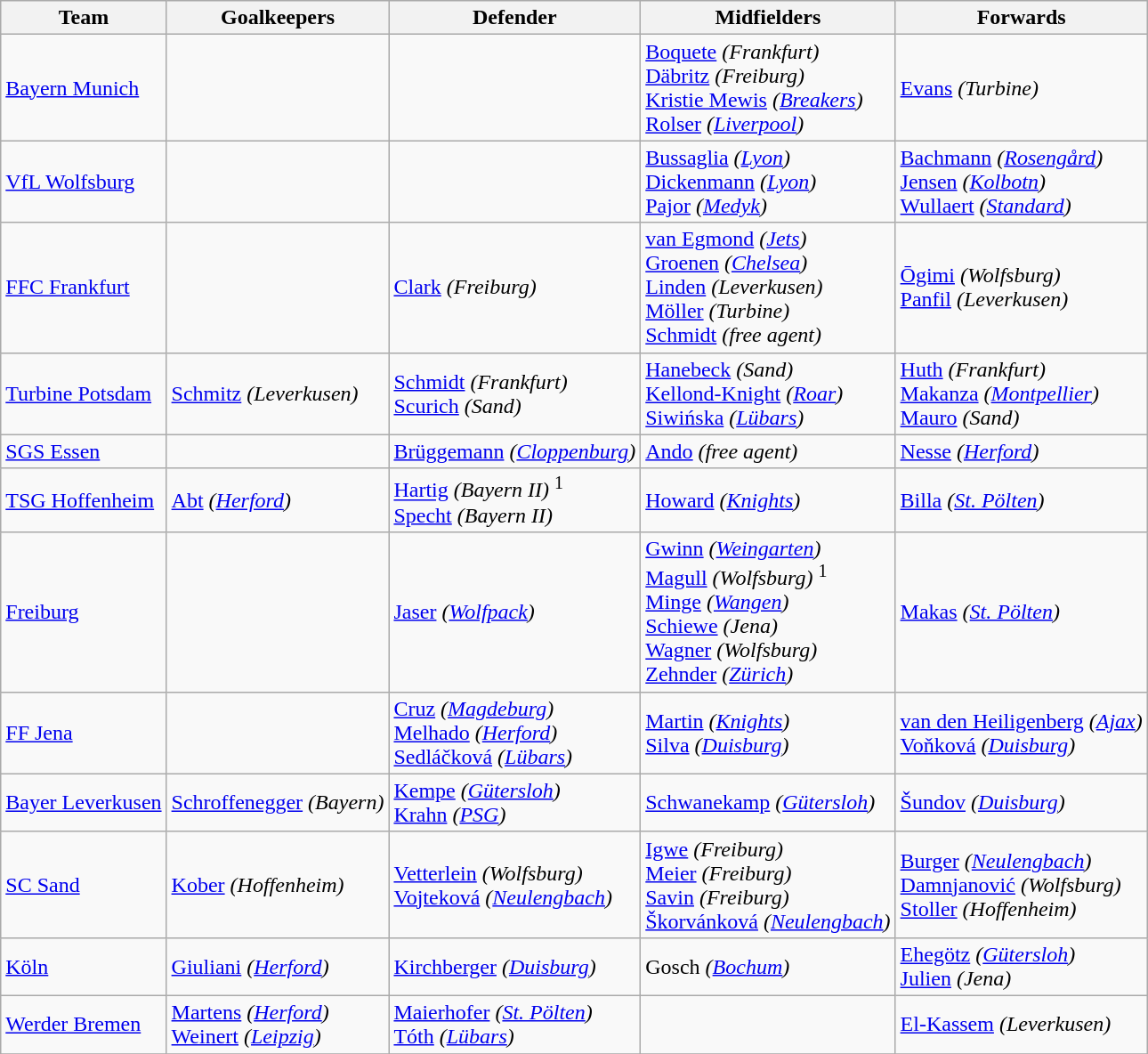<table class="wikitable">
<tr>
<th>Team</th>
<th>Goalkeepers</th>
<th>Defender</th>
<th>Midfielders</th>
<th>Forwards</th>
</tr>
<tr>
<td><a href='#'>Bayern Munich</a></td>
<td></td>
<td></td>
<td> <a href='#'>Boquete</a> <em>(Frankfurt)</em><br><a href='#'>Däbritz</a> <em>(Freiburg)</em><br> <a href='#'>Kristie Mewis</a> <em>(<a href='#'>Breakers</a>)</em><br><a href='#'>Rolser</a> <em>(<a href='#'>Liverpool</a>)</em></td>
<td> <a href='#'>Evans</a> <em>(Turbine)</em></td>
</tr>
<tr>
<td><a href='#'>VfL Wolfsburg</a></td>
<td></td>
<td></td>
<td> <a href='#'>Bussaglia</a> <em>(<a href='#'>Lyon</a>)</em><br> <a href='#'>Dickenmann</a> <em>(<a href='#'>Lyon</a>)</em><br> <a href='#'>Pajor</a> <em>(<a href='#'>Medyk</a>)</em></td>
<td> <a href='#'>Bachmann</a> <em>(<a href='#'>Rosengård</a>)</em><br> <a href='#'>Jensen</a> <em>(<a href='#'>Kolbotn</a>)</em><br> <a href='#'>Wullaert</a> <em>(<a href='#'>Standard</a>)</em></td>
</tr>
<tr>
<td><a href='#'>FFC Frankfurt</a></td>
<td></td>
<td> <a href='#'>Clark</a> <em>(Freiburg)</em></td>
<td> <a href='#'>van Egmond</a> <em>(<a href='#'>Jets</a>)</em><br> <a href='#'>Groenen</a> <em>(<a href='#'>Chelsea</a>)</em><br><a href='#'>Linden</a> <em>(Leverkusen)</em><br><a href='#'>Möller</a> <em>(Turbine)</em><br> <a href='#'>Schmidt</a> <em>(free agent)</em></td>
<td> <a href='#'>Ōgimi</a> <em>(Wolfsburg)</em><br><a href='#'>Panfil</a> <em>(Leverkusen)</em></td>
</tr>
<tr>
<td><a href='#'>Turbine Potsdam</a></td>
<td><a href='#'>Schmitz</a> <em>(Leverkusen)</em></td>
<td><a href='#'>Schmidt</a> <em>(Frankfurt)</em><br> <a href='#'>Scurich</a> <em>(Sand)</em></td>
<td><a href='#'>Hanebeck</a> <em>(Sand)</em><br> <a href='#'>Kellond-Knight</a> <em>(<a href='#'>Roar</a>)</em><br> <a href='#'>Siwińska</a> <em>(<a href='#'>Lübars</a>)</em></td>
<td><a href='#'>Huth</a> <em>(Frankfurt)</em><br> <a href='#'>Makanza</a> <em>(<a href='#'>Montpellier</a>)</em><br> <a href='#'>Mauro</a> <em>(Sand)</em></td>
</tr>
<tr>
<td><a href='#'>SGS Essen</a></td>
<td></td>
<td><a href='#'>Brüggemann</a> <em>(<a href='#'>Cloppenburg</a>)</em></td>
<td> <a href='#'>Ando</a> <em>(free agent)</em></td>
<td><a href='#'>Nesse</a> <em>(<a href='#'>Herford</a>)</em></td>
</tr>
<tr>
<td><a href='#'>TSG Hoffenheim</a></td>
<td><a href='#'>Abt</a> <em>(<a href='#'>Herford</a>)</em></td>
<td><a href='#'>Hartig</a> <em>(Bayern II)</em> <sup>1</sup><br><a href='#'>Specht</a> <em>(Bayern II)</em></td>
<td><a href='#'>Howard</a> <em>(<a href='#'>Knights</a>)</em></td>
<td> <a href='#'>Billa</a> <em>(<a href='#'>St. Pölten</a>)</em></td>
</tr>
<tr>
<td><a href='#'>Freiburg</a></td>
<td></td>
<td><a href='#'>Jaser</a> <em>(<a href='#'>Wolfpack</a>)</em></td>
<td><a href='#'>Gwinn</a> <em>(<a href='#'>Weingarten</a>)</em><br><a href='#'>Magull</a> <em>(Wolfsburg)</em> <sup>1</sup><br><a href='#'>Minge</a> <em>(<a href='#'>Wangen</a>)</em><br><a href='#'>Schiewe</a> <em>(Jena)</em><br><a href='#'>Wagner</a> <em>(Wolfsburg)</em><br> <a href='#'>Zehnder</a> <em>(<a href='#'>Zürich</a>)</em></td>
<td> <a href='#'>Makas</a> <em>(<a href='#'>St. Pölten</a>)</em></td>
</tr>
<tr>
<td><a href='#'>FF Jena</a></td>
<td></td>
<td> <a href='#'>Cruz</a> <em>(<a href='#'>Magdeburg</a>)</em><br> <a href='#'>Melhado</a> <em>(<a href='#'>Herford</a>)</em><br> <a href='#'>Sedláčková</a> <em>(<a href='#'>Lübars</a>)</em></td>
<td> <a href='#'>Martin</a> <em>(<a href='#'>Knights</a>)</em><br> <a href='#'>Silva</a> <em>(<a href='#'>Duisburg</a>)</em></td>
<td> <a href='#'>van den Heiligenberg</a> <em>(<a href='#'>Ajax</a>)</em><br> <a href='#'>Voňková</a> <em>(<a href='#'>Duisburg</a>)</em></td>
</tr>
<tr>
<td><a href='#'>Bayer Leverkusen</a></td>
<td> <a href='#'>Schroffenegger</a> <em>(Bayern)</em></td>
<td><a href='#'>Kempe</a> <em>(<a href='#'>Gütersloh</a>)</em><br><a href='#'>Krahn</a> <em>(<a href='#'>PSG</a>)</em></td>
<td><a href='#'>Schwanekamp</a> <em>(<a href='#'>Gütersloh</a>)</em></td>
<td> <a href='#'>Šundov</a> <em>(<a href='#'>Duisburg</a>)</em></td>
</tr>
<tr>
<td><a href='#'>SC Sand</a></td>
<td><a href='#'>Kober</a> <em>(Hoffenheim)</em></td>
<td><a href='#'>Vetterlein</a> <em>(Wolfsburg)</em><br> <a href='#'>Vojteková</a> <em>(<a href='#'>Neulengbach</a>)</em></td>
<td> <a href='#'>Igwe</a> <em>(Freiburg)</em><br><a href='#'>Meier</a> <em>(Freiburg)</em><br><a href='#'>Savin</a> <em>(Freiburg)</em><br> <a href='#'>Škorvánková</a> <em>(<a href='#'>Neulengbach</a>)</em></td>
<td> <a href='#'>Burger</a> <em>(<a href='#'>Neulengbach</a>)</em><br> <a href='#'>Damnjanović</a> <em>(Wolfsburg)</em><br><a href='#'>Stoller</a> <em>(Hoffenheim)</em></td>
</tr>
<tr>
<td><a href='#'>Köln</a></td>
<td> <a href='#'>Giuliani</a> <em>(<a href='#'>Herford</a>)</em></td>
<td> <a href='#'>Kirchberger</a> <em>(<a href='#'>Duisburg</a>)</em></td>
<td>Gosch <em>(<a href='#'>Bochum</a>)</em></td>
<td><a href='#'>Ehegötz</a> <em>(<a href='#'>Gütersloh</a>)</em><br> <a href='#'>Julien</a> <em>(Jena)</em></td>
</tr>
<tr>
<td><a href='#'>Werder Bremen</a></td>
<td><a href='#'>Martens</a> <em>(<a href='#'>Herford</a>)</em><br><a href='#'>Weinert</a> <em>(<a href='#'>Leipzig</a>)</em></td>
<td> <a href='#'>Maierhofer</a> <em>(<a href='#'>St. Pölten</a>)</em><br> <a href='#'>Tóth</a> <em>(<a href='#'>Lübars</a>)</em></td>
<td></td>
<td><a href='#'>El-Kassem</a> <em>(Leverkusen)</em></td>
</tr>
<tr>
</tr>
</table>
